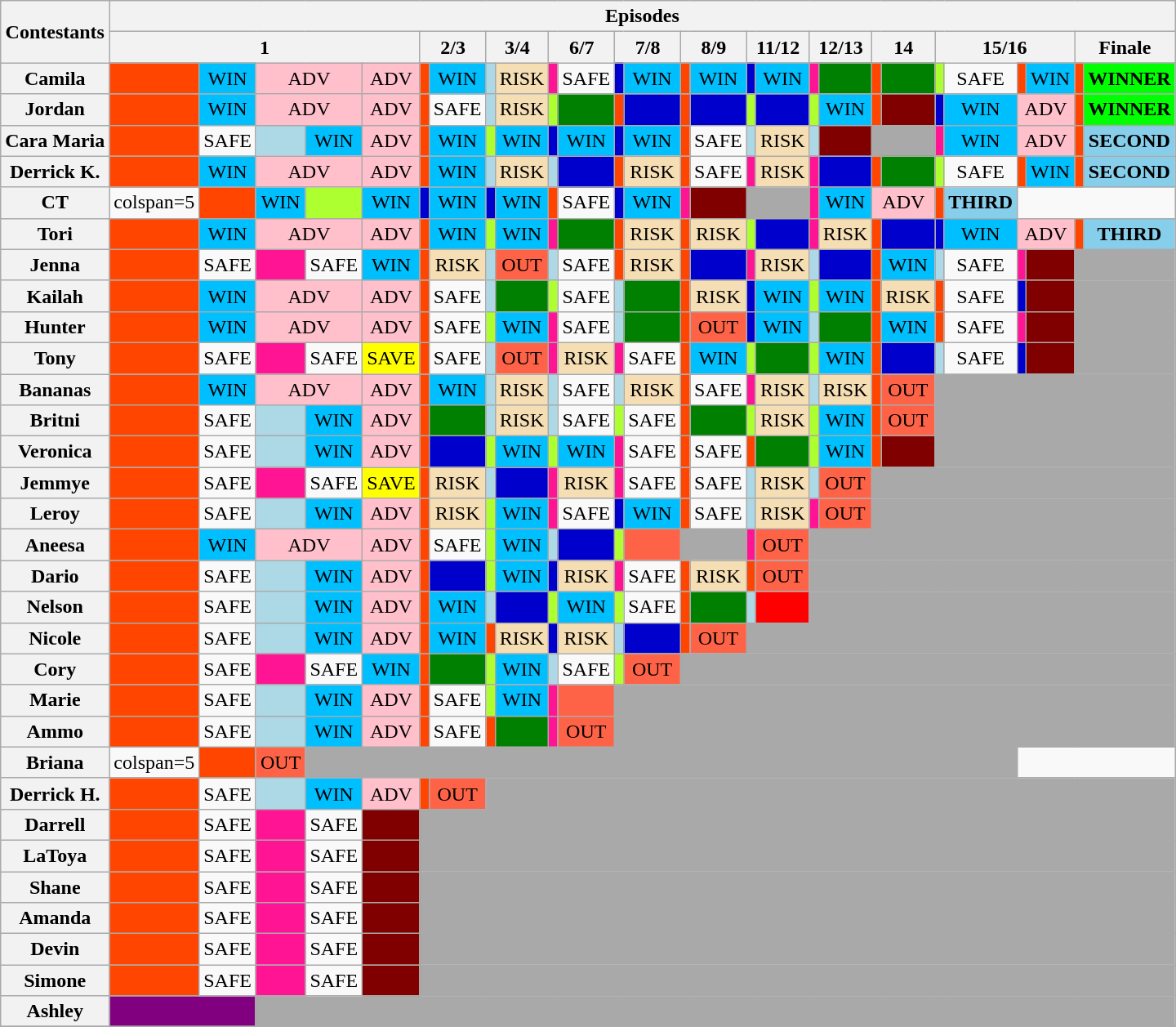<table class="wikitable" style="text-align:center">
<tr>
<th rowspan=2>Contestants</th>
<th colspan=31>Episodes</th>
</tr>
<tr>
<th colspan=5>1</th>
<th colspan=2>2/3</th>
<th colspan=2>3/4</th>
<th colspan=2>6/7</th>
<th colspan=2>7/8</th>
<th colspan=2>8/9</th>
<th colspan=2>11/12</th>
<th colspan=2>12/13</th>
<th colspan=2>14</th>
<th colspan=4>15/16</th>
<th colspan=2>Finale</th>
</tr>
<tr>
<th>Camila</th>
<td bgcolor="orangered"></td>
<td bgcolor="deepskyblue">WIN</td>
<td colspan=2 bgcolor="pink">ADV</td>
<td bgcolor="pink">ADV</td>
<td bgcolor="orangered"></td>
<td bgcolor="deepskyblue">WIN</td>
<td bgcolor="lightblue"></td>
<td bgcolor="wheat">RISK</td>
<td bgcolor="deeppink"></td>
<td>SAFE</td>
<td bgcolor="mediumblue"></td>
<td bgcolor="deepskyblue">WIN</td>
<td bgcolor="orangered"></td>
<td bgcolor="deepskyblue">WIN</td>
<td bgcolor="mediumblue"></td>
<td bgcolor="deepskyblue">WIN</td>
<td bgcolor="deeppink"></td>
<td bgcolor="green"></td>
<td bgcolor="orangered"></td>
<td bgcolor="green"></td>
<td bgcolor="greenyellow"></td>
<td>SAFE</td>
<td bgcolor="orangered"></td>
<td bgcolor="deepskyblue">WIN</td>
<td bgcolor="orangered"></td>
<td bgcolor="lime"><strong>WINNER</strong></td>
</tr>
<tr>
<th>Jordan</th>
<td bgcolor="orangered"></td>
<td bgcolor="deepskyblue">WIN</td>
<td colspan=2 bgcolor="pink">ADV</td>
<td bgcolor="pink">ADV</td>
<td bgcolor="orangered"></td>
<td>SAFE</td>
<td bgcolor="lightblue"></td>
<td bgcolor="wheat">RISK</td>
<td bgcolor="greenyellow"></td>
<td bgcolor="green"></td>
<td bgcolor="orangered"></td>
<td bgcolor="mediumblue"></td>
<td bgcolor="orangered"></td>
<td bgcolor="mediumblue"></td>
<td bgcolor="greenyellow"></td>
<td bgcolor="mediumblue"></td>
<td bgcolor="greenyellow"></td>
<td bgcolor="deepskyblue">WIN</td>
<td bgcolor="orangered"></td>
<td bgcolor="maroon"></td>
<td bgcolor="mediumblue"></td>
<td bgcolor="deepskyblue">WIN</td>
<td colspan=2 bgcolor="pink">ADV</td>
<td bgcolor="orangered"></td>
<td bgcolor="lime"><strong>WINNER</strong></td>
</tr>
<tr>
<th nowrap>Cara Maria</th>
<td bgcolor="orangered"></td>
<td>SAFE</td>
<td bgcolor="lightblue"></td>
<td bgcolor="deepskyblue">WIN</td>
<td bgcolor="pink">ADV</td>
<td bgcolor="orangered"></td>
<td bgcolor="deepskyblue">WIN</td>
<td bgcolor="greenyellow"></td>
<td bgcolor="deepskyblue">WIN</td>
<td bgcolor="mediumblue"></td>
<td bgcolor="deepskyblue">WIN</td>
<td bgcolor="mediumblue"></td>
<td bgcolor="deepskyblue">WIN</td>
<td bgcolor="orangered"></td>
<td>SAFE</td>
<td bgcolor="lightblue"></td>
<td bgcolor="wheat">RISK</td>
<td bgcolor="lightblue"></td>
<td bgcolor="maroon"></td>
<td bgcolor="darkgray" colspan=2></td>
<td bgcolor="deeppink"></td>
<td bgcolor="deepskyblue">WIN</td>
<td colspan=2 bgcolor="pink">ADV</td>
<td bgcolor="orangered"></td>
<td bgcolor="skyblue"><strong>SECOND</strong></td>
</tr>
<tr>
<th nowrap>Derrick K.</th>
<td bgcolor="orangered"></td>
<td bgcolor="deepskyblue">WIN</td>
<td colspan=2 bgcolor="pink">ADV</td>
<td bgcolor="pink">ADV</td>
<td bgcolor="orangered"></td>
<td bgcolor="deepskyblue">WIN</td>
<td bgcolor="lightblue"></td>
<td bgcolor="wheat">RISK</td>
<td bgcolor="lightblue"></td>
<td bgcolor="mediumblue"></td>
<td bgcolor="orangered"></td>
<td bgcolor="wheat">RISK</td>
<td bgcolor="orangered"></td>
<td>SAFE</td>
<td bgcolor="deeppink"></td>
<td bgcolor="wheat">RISK</td>
<td bgcolor="deeppink"></td>
<td bgcolor="mediumblue"></td>
<td bgcolor="orangered"></td>
<td bgcolor="green"></td>
<td bgcolor="greenyellow"></td>
<td>SAFE</td>
<td bgcolor="orangered"></td>
<td bgcolor="deepskyblue">WIN</td>
<td bgcolor="orangered"></td>
<td bgcolor="skyblue"><strong>SECOND</strong></td>
</tr>
<tr>
<th>CT</th>
<td>colspan=5 </td>
<td bgcolor="orangered"></td>
<td bgcolor="deepskyblue">WIN</td>
<td bgcolor="greenyellow"></td>
<td bgcolor="deepskyblue">WIN</td>
<td bgcolor="mediumblue"></td>
<td bgcolor="deepskyblue">WIN</td>
<td bgcolor="mediumblue"></td>
<td bgcolor="deepskyblue">WIN</td>
<td bgcolor="orangered"></td>
<td>SAFE</td>
<td bgcolor="mediumblue"></td>
<td bgcolor="deepskyblue">WIN</td>
<td bgcolor="deeppink"></td>
<td bgcolor="maroon"></td>
<td bgcolor="darkgray" colspan=2></td>
<td bgcolor="deeppink"></td>
<td bgcolor="deepskyblue">WIN</td>
<td colspan=2 bgcolor="pink">ADV</td>
<td bgcolor="orangered"></td>
<td bgcolor="skyblue"><strong>THIRD</strong></td>
</tr>
<tr>
<th>Tori</th>
<td bgcolor="orangered"></td>
<td bgcolor="deepskyblue">WIN</td>
<td colspan=2 bgcolor="pink">ADV</td>
<td bgcolor="pink">ADV</td>
<td bgcolor="orangered"></td>
<td bgcolor="deepskyblue">WIN</td>
<td bgcolor="greenyellow"></td>
<td bgcolor="deepskyblue">WIN</td>
<td bgcolor="deeppink"></td>
<td bgcolor="green"></td>
<td bgcolor="orangered"></td>
<td bgcolor="wheat">RISK</td>
<td bgcolor="orangered"></td>
<td bgcolor="wheat">RISK</td>
<td bgcolor="greenyellow"></td>
<td bgcolor="mediumblue"></td>
<td bgcolor="deeppink"></td>
<td bgcolor="wheat">RISK</td>
<td bgcolor="orangered"></td>
<td bgcolor="mediumblue"></td>
<td bgcolor="mediumblue"></td>
<td bgcolor="deepskyblue">WIN</td>
<td colspan=2 bgcolor="pink">ADV</td>
<td bgcolor="orangered"></td>
<td bgcolor="skyblue"><strong>THIRD</strong></td>
</tr>
<tr>
<th>Jenna</th>
<td bgcolor="orangered"></td>
<td>SAFE</td>
<td bgcolor="deeppink"></td>
<td>SAFE</td>
<td bgcolor="deepskyblue">WIN</td>
<td bgcolor="orangered"></td>
<td bgcolor="wheat">RISK</td>
<td bgcolor="lightblue"></td>
<td bgcolor="tomato">OUT</td>
<td bgcolor="lightblue"></td>
<td>SAFE</td>
<td bgcolor="orangered"></td>
<td bgcolor="wheat">RISK</td>
<td bgcolor="orangered"></td>
<td bgcolor="mediumblue"></td>
<td bgcolor="deeppink"></td>
<td bgcolor="wheat">RISK</td>
<td bgcolor="lightblue"></td>
<td bgcolor="mediumblue"></td>
<td bgcolor="orangered"></td>
<td bgcolor="deepskyblue">WIN</td>
<td bgcolor="lightblue"></td>
<td>SAFE</td>
<td bgcolor="deeppink"></td>
<td bgcolor="maroon"></td>
<td bgcolor="darkgray" colspan=2></td>
</tr>
<tr>
<th>Kailah</th>
<td bgcolor="orangered"></td>
<td bgcolor="deepskyblue">WIN</td>
<td colspan=2 bgcolor="pink">ADV</td>
<td bgcolor="pink">ADV</td>
<td bgcolor="orangered"></td>
<td>SAFE</td>
<td bgcolor="lightblue"></td>
<td bgcolor="green"></td>
<td bgcolor="greenyellow"></td>
<td>SAFE</td>
<td bgcolor="lightblue"></td>
<td bgcolor="green"></td>
<td bgcolor="orangered"></td>
<td bgcolor="wheat">RISK</td>
<td bgcolor="mediumblue"></td>
<td bgcolor="deepskyblue">WIN</td>
<td bgcolor="greenyellow"></td>
<td bgcolor="deepskyblue">WIN</td>
<td bgcolor="orangered"></td>
<td bgcolor="wheat">RISK</td>
<td bgcolor="orangered"></td>
<td>SAFE</td>
<td bgcolor="mediumblue"></td>
<td bgcolor="maroon"></td>
<td bgcolor="darkgray" colspan=2></td>
</tr>
<tr>
<th>Hunter</th>
<td bgcolor="orangered"></td>
<td bgcolor="deepskyblue">WIN</td>
<td colspan=2 bgcolor="pink">ADV</td>
<td bgcolor="pink">ADV</td>
<td bgcolor="orangered"></td>
<td>SAFE</td>
<td bgcolor="greenyellow"></td>
<td bgcolor="deepskyblue">WIN</td>
<td bgcolor="deeppink"></td>
<td>SAFE</td>
<td bgcolor="lightblue"></td>
<td bgcolor="green"></td>
<td bgcolor="orangered"></td>
<td bgcolor="tomato">OUT</td>
<td bgcolor="mediumblue"></td>
<td bgcolor="deepskyblue">WIN</td>
<td bgcolor="lightblue"></td>
<td bgcolor="green"></td>
<td bgcolor="orangered"></td>
<td bgcolor="deepskyblue">WIN</td>
<td bgcolor="orangered"></td>
<td>SAFE</td>
<td bgcolor="deeppink"></td>
<td bgcolor="maroon"></td>
<td bgcolor="darkgray" colspan=2></td>
</tr>
<tr>
<th>Tony</th>
<td bgcolor="orangered"></td>
<td>SAFE</td>
<td bgcolor="deeppink"></td>
<td>SAFE</td>
<td bgcolor="yellow">SAVE</td>
<td bgcolor="orangered"></td>
<td>SAFE</td>
<td bgcolor="lightblue"></td>
<td bgcolor="tomato">OUT</td>
<td bgcolor="deeppink"></td>
<td bgcolor="wheat">RISK</td>
<td bgcolor="deeppink"></td>
<td>SAFE</td>
<td bgcolor="orangered"></td>
<td bgcolor="deepskyblue">WIN</td>
<td bgcolor="greenyellow"></td>
<td bgcolor="green"></td>
<td bgcolor="greenyellow"></td>
<td bgcolor="deepskyblue">WIN</td>
<td bgcolor="orangered"></td>
<td bgcolor="mediumblue"></td>
<td bgcolor="lightblue"></td>
<td>SAFE</td>
<td bgcolor="mediumblue"></td>
<td bgcolor="maroon"></td>
<td bgcolor="darkgray" colspan=2></td>
</tr>
<tr>
<th>Bananas</th>
<td bgcolor="orangered"></td>
<td bgcolor="deepskyblue">WIN</td>
<td colspan=2 bgcolor="pink">ADV</td>
<td bgcolor="pink">ADV</td>
<td bgcolor="orangered"></td>
<td bgcolor="deepskyblue">WIN</td>
<td bgcolor="lightblue"></td>
<td bgcolor="wheat">RISK</td>
<td bgcolor="lightblue"></td>
<td>SAFE</td>
<td bgcolor="lightblue"></td>
<td bgcolor="wheat">RISK</td>
<td bgcolor="orangered"></td>
<td>SAFE</td>
<td bgcolor="deeppink"></td>
<td bgcolor="wheat">RISK</td>
<td bgcolor="lightblue"></td>
<td bgcolor="wheat">RISK</td>
<td bgcolor="orangered"></td>
<td bgcolor="tomato">OUT</td>
<td bgcolor="darkgray" colspan=12></td>
</tr>
<tr>
<th>Britni</th>
<td bgcolor="orangered"></td>
<td>SAFE</td>
<td bgcolor="lightblue"></td>
<td bgcolor="deepskyblue">WIN</td>
<td bgcolor="pink">ADV</td>
<td bgcolor="orangered"></td>
<td bgcolor="green"></td>
<td bgcolor="lightblue"></td>
<td bgcolor="wheat">RISK</td>
<td bgcolor="lightblue"></td>
<td>SAFE</td>
<td bgcolor="greenyellow"></td>
<td>SAFE</td>
<td bgcolor="orangered"></td>
<td bgcolor="green"></td>
<td bgcolor="greenyellow"></td>
<td bgcolor="wheat">RISK</td>
<td bgcolor="greenyellow"></td>
<td bgcolor="deepskyblue">WIN</td>
<td bgcolor="orangered"></td>
<td bgcolor="tomato">OUT</td>
<td bgcolor="darkgray" colspan=12></td>
</tr>
<tr>
<th>Veronica</th>
<td bgcolor="orangered"></td>
<td>SAFE</td>
<td bgcolor="lightblue"></td>
<td bgcolor="deepskyblue">WIN</td>
<td bgcolor="pink">ADV</td>
<td bgcolor="orangered"></td>
<td bgcolor="mediumblue"></td>
<td bgcolor="greenyellow"></td>
<td bgcolor="deepskyblue">WIN</td>
<td bgcolor="greenyellow"></td>
<td bgcolor="deepskyblue">WIN</td>
<td bgcolor="deeppink"></td>
<td>SAFE</td>
<td bgcolor="orangered"></td>
<td>SAFE</td>
<td bgcolor="orangered"></td>
<td bgcolor="green"></td>
<td bgcolor="greenyellow"></td>
<td bgcolor="deepskyblue">WIN</td>
<td bgcolor="orangered"></td>
<td bgcolor="maroon"></td>
<td bgcolor="darkgray" colspan=10></td>
</tr>
<tr>
<th>Jemmye</th>
<td bgcolor="orangered"></td>
<td>SAFE</td>
<td bgcolor="deeppink"></td>
<td>SAFE</td>
<td bgcolor="yellow">SAVE</td>
<td bgcolor="orangered"></td>
<td bgcolor="wheat">RISK</td>
<td bgcolor="lightblue"></td>
<td bgcolor="mediumblue"></td>
<td bgcolor="deeppink"></td>
<td bgcolor="wheat">RISK</td>
<td bgcolor="deeppink"></td>
<td>SAFE</td>
<td bgcolor="orangered"></td>
<td>SAFE</td>
<td bgcolor="lightblue"></td>
<td bgcolor="wheat">RISK</td>
<td bgcolor="lightblue"></td>
<td bgcolor="tomato">OUT</td>
<td bgcolor="darkgray" colspan=12></td>
</tr>
<tr>
<th>Leroy</th>
<td bgcolor="orangered"></td>
<td>SAFE</td>
<td bgcolor="lightblue"></td>
<td bgcolor="deepskyblue">WIN</td>
<td bgcolor="pink">ADV</td>
<td bgcolor="orangered"></td>
<td bgcolor="wheat">RISK</td>
<td bgcolor="greenyellow"></td>
<td bgcolor="deepskyblue">WIN</td>
<td bgcolor="deeppink"></td>
<td>SAFE</td>
<td bgcolor="mediumblue"></td>
<td bgcolor="deepskyblue">WIN</td>
<td bgcolor="orangered"></td>
<td>SAFE</td>
<td bgcolor="lightblue"></td>
<td bgcolor="wheat">RISK</td>
<td bgcolor="deeppink"></td>
<td bgcolor="tomato">OUT</td>
<td bgcolor="darkgray" colspan=12></td>
</tr>
<tr>
<th>Aneesa</th>
<td bgcolor="orangered"></td>
<td bgcolor="deepskyblue">WIN</td>
<td colspan=2 bgcolor="pink">ADV</td>
<td bgcolor="pink">ADV</td>
<td bgcolor="orangered"></td>
<td>SAFE</td>
<td bgcolor="greenyellow"></td>
<td bgcolor="deepskyblue">WIN</td>
<td bgcolor="lightblue"></td>
<td bgcolor="mediumblue"></td>
<td bgcolor="greenyellow"></td>
<td bgcolor="tomato"></td>
<td colspan=2 bgcolor="darkgray"></td>
<td bgcolor="deeppink"></td>
<td bgcolor="tomato">OUT</td>
<td bgcolor="darkgray" colspan=14></td>
</tr>
<tr>
<th>Dario</th>
<td bgcolor="orangered"></td>
<td>SAFE</td>
<td bgcolor="lightblue"></td>
<td bgcolor="deepskyblue">WIN</td>
<td bgcolor="pink">ADV</td>
<td bgcolor="orangered"></td>
<td bgcolor="mediumblue"></td>
<td bgcolor="greenyellow"></td>
<td bgcolor="deepskyblue">WIN</td>
<td bgcolor="mediumblue"></td>
<td bgcolor="wheat">RISK</td>
<td bgcolor="deeppink"></td>
<td>SAFE</td>
<td bgcolor="orangered"></td>
<td bgcolor="wheat">RISK</td>
<td bgcolor="orangered"></td>
<td bgcolor="tomato">OUT</td>
<td bgcolor="darkgray" colspan=14></td>
</tr>
<tr>
<th>Nelson</th>
<td bgcolor="orangered"></td>
<td>SAFE</td>
<td bgcolor="lightblue"></td>
<td bgcolor="deepskyblue">WIN</td>
<td bgcolor="pink">ADV</td>
<td bgcolor="orangered"></td>
<td bgcolor="deepskyblue">WIN</td>
<td bgcolor="lightblue"></td>
<td bgcolor="mediumblue"></td>
<td bgcolor="greenyellow"></td>
<td bgcolor="deepskyblue">WIN</td>
<td bgcolor="greenyellow"></td>
<td>SAFE</td>
<td bgcolor="orangered"></td>
<td bgcolor="green"></td>
<td bgcolor="lightblue"></td>
<td bgcolor="red"></td>
<td bgcolor="darkgray" colspan=16></td>
</tr>
<tr>
<th>Nicole</th>
<td bgcolor="orangered"></td>
<td>SAFE</td>
<td bgcolor="lightblue"></td>
<td bgcolor="deepskyblue">WIN</td>
<td bgcolor="pink">ADV</td>
<td bgcolor="orangered"></td>
<td bgcolor="deepskyblue">WIN</td>
<td bgcolor="orangered"></td>
<td bgcolor="wheat">RISK</td>
<td bgcolor="mediumblue"></td>
<td bgcolor="wheat">RISK</td>
<td bgcolor="lightblue"></td>
<td bgcolor="mediumblue"></td>
<td bgcolor="orangered"></td>
<td bgcolor="tomato">OUT</td>
<td bgcolor="darkgray" colspan=16></td>
</tr>
<tr>
<th>Cory</th>
<td bgcolor="orangered"></td>
<td>SAFE</td>
<td bgcolor="deeppink"></td>
<td>SAFE</td>
<td bgcolor="deepskyblue">WIN</td>
<td bgcolor="orangered"></td>
<td bgcolor="green"></td>
<td bgcolor="greenyellow"></td>
<td bgcolor="deepskyblue">WIN</td>
<td bgcolor="lightblue"></td>
<td>SAFE</td>
<td bgcolor="greenyellow"></td>
<td bgcolor="tomato">OUT</td>
<td bgcolor="darkgray" colspan=18></td>
</tr>
<tr>
<th>Marie</th>
<td bgcolor="orangered"></td>
<td>SAFE</td>
<td bgcolor="lightblue"></td>
<td bgcolor="deepskyblue">WIN</td>
<td bgcolor="pink">ADV</td>
<td bgcolor="orangered"></td>
<td>SAFE</td>
<td bgcolor="greenyellow"></td>
<td bgcolor="deepskyblue">WIN</td>
<td bgcolor="deeppink"></td>
<td bgcolor="tomato"></td>
<td bgcolor="darkgray" colspan=18></td>
</tr>
<tr>
<th>Ammo</th>
<td bgcolor="orangered"></td>
<td>SAFE</td>
<td bgcolor="lightblue"></td>
<td bgcolor="deepskyblue">WIN</td>
<td bgcolor="pink">ADV</td>
<td bgcolor="orangered"></td>
<td>SAFE</td>
<td bgcolor="orangered"></td>
<td bgcolor="green"></td>
<td bgcolor="deeppink"></td>
<td bgcolor="tomato">OUT</td>
<td bgcolor="darkgray" colspan=20></td>
</tr>
<tr>
<th>Briana</th>
<td>colspan=5 </td>
<td bgcolor="orangered"></td>
<td bgcolor="tomato">OUT</td>
<td bgcolor="darkgray" colspan=20></td>
</tr>
<tr>
<th nowrap>Derrick H.</th>
<td bgcolor="orangered"></td>
<td>SAFE</td>
<td bgcolor="lightblue"></td>
<td bgcolor="deepskyblue">WIN</td>
<td bgcolor="pink">ADV</td>
<td bgcolor="orangered"></td>
<td bgcolor="tomato">OUT</td>
<td bgcolor="darkgray" colspan=22></td>
</tr>
<tr>
<th>Darrell</th>
<td bgcolor="orangered"></td>
<td>SAFE</td>
<td bgcolor="deeppink"></td>
<td>SAFE</td>
<td bgcolor="maroon"></td>
<td bgcolor="darkgray" colspan=24></td>
</tr>
<tr>
<th>LaToya</th>
<td bgcolor="orangered"></td>
<td>SAFE</td>
<td bgcolor="deeppink"></td>
<td>SAFE</td>
<td bgcolor="maroon"></td>
<td bgcolor="darkgray" colspan=26></td>
</tr>
<tr>
<th>Shane</th>
<td bgcolor="orangered"></td>
<td>SAFE</td>
<td bgcolor="deeppink"></td>
<td>SAFE</td>
<td bgcolor="maroon"></td>
<td bgcolor="darkgray" colspan=26></td>
</tr>
<tr>
<th>Amanda</th>
<td bgcolor="orangered"></td>
<td>SAFE</td>
<td bgcolor="deeppink"></td>
<td>SAFE</td>
<td bgcolor="maroon"></td>
<td bgcolor="darkgray" colspan=26></td>
</tr>
<tr>
<th>Devin</th>
<td bgcolor="orangered"></td>
<td>SAFE</td>
<td bgcolor="deeppink"></td>
<td>SAFE</td>
<td bgcolor="maroon"></td>
<td bgcolor="darkgray" colspan=24></td>
</tr>
<tr>
<th>Simone</th>
<td bgcolor="orangered"></td>
<td>SAFE</td>
<td bgcolor="deeppink"></td>
<td>SAFE</td>
<td bgcolor="maroon"></td>
<td bgcolor="darkgray" colspan=26></td>
</tr>
<tr>
<th>Ashley</th>
<td colspan=2 bgcolor="purple"></td>
<td colspan="29" bgcolor="darkgrey"></td>
</tr>
<tr>
</tr>
</table>
